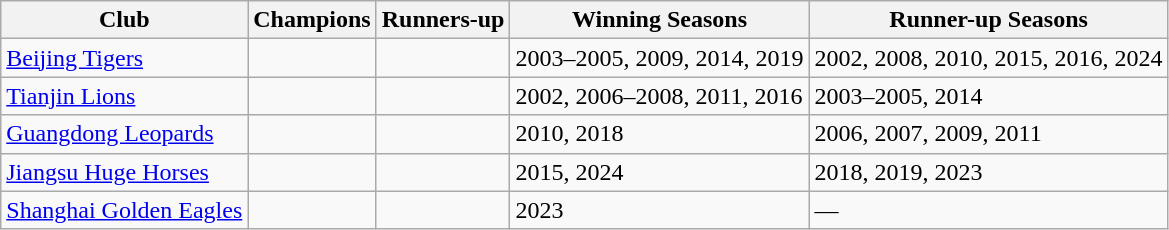<table class="wikitable">
<tr>
<th>Club</th>
<th>Champions</th>
<th>Runners-up</th>
<th>Winning Seasons</th>
<th>Runner-up Seasons</th>
</tr>
<tr>
<td><a href='#'>Beijing Tigers</a></td>
<td></td>
<td></td>
<td>2003–2005, 2009, 2014, 2019</td>
<td>2002, 2008, 2010, 2015, 2016, 2024</td>
</tr>
<tr>
<td><a href='#'>Tianjin Lions</a></td>
<td></td>
<td></td>
<td>2002, 2006–2008, 2011, 2016</td>
<td>2003–2005, 2014</td>
</tr>
<tr>
<td><a href='#'>Guangdong Leopards</a></td>
<td></td>
<td></td>
<td>2010, 2018</td>
<td>2006, 2007, 2009, 2011</td>
</tr>
<tr>
<td><a href='#'>Jiangsu Huge Horses</a></td>
<td></td>
<td></td>
<td>2015, 2024</td>
<td>2018, 2019, 2023</td>
</tr>
<tr>
<td><a href='#'>Shanghai Golden Eagles</a></td>
<td></td>
<td></td>
<td>2023</td>
<td>—</td>
</tr>
</table>
